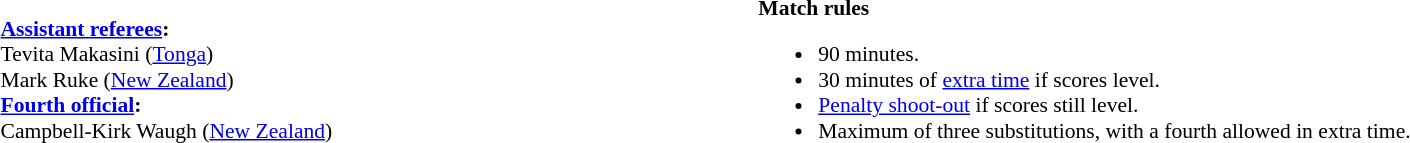<table style="width:100%; font-size:90%;">
<tr>
<td><br><strong><a href='#'>Assistant referees</a>:</strong>
<br>Tevita Makasini (<a href='#'>Tonga</a>)
<br>Mark Ruke (<a href='#'>New Zealand</a>)
<br><strong><a href='#'>Fourth official</a>:</strong>
<br>Campbell-Kirk Waugh (<a href='#'>New Zealand</a>)</td>
<td style="width:60%; vertical-align:top;"><br><strong>Match rules</strong><ul><li>90 minutes.</li><li>30 minutes of <a href='#'>extra time</a> if scores level.</li><li><a href='#'>Penalty shoot-out</a> if scores still level.</li><li>Maximum of three substitutions, with a fourth allowed in extra time.</li></ul></td>
</tr>
</table>
